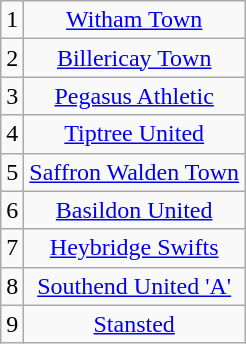<table class="wikitable" style="text-align: center">
<tr>
<td>1</td>
<td><a href='#'>Witham Town</a></td>
</tr>
<tr>
<td>2</td>
<td><a href='#'>Billericay Town</a></td>
</tr>
<tr>
<td>3</td>
<td><a href='#'>Pegasus Athletic</a></td>
</tr>
<tr>
<td>4</td>
<td><a href='#'>Tiptree United</a></td>
</tr>
<tr>
<td>5</td>
<td><a href='#'>Saffron Walden Town</a></td>
</tr>
<tr>
<td>6</td>
<td><a href='#'>Basildon United</a></td>
</tr>
<tr>
<td>7</td>
<td><a href='#'>Heybridge Swifts</a></td>
</tr>
<tr>
<td>8</td>
<td><a href='#'>Southend United 'A'</a></td>
</tr>
<tr>
<td>9</td>
<td><a href='#'>Stansted</a></td>
</tr>
</table>
